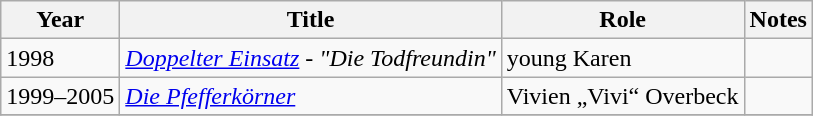<table class="wikitable sortable">
<tr>
<th>Year</th>
<th>Title</th>
<th>Role</th>
<th class="unsortable">Notes</th>
</tr>
<tr>
<td>1998</td>
<td><em><a href='#'>Doppelter Einsatz</a> - "Die Todfreundin"</em></td>
<td>young Karen</td>
<td></td>
</tr>
<tr>
<td>1999–2005</td>
<td><em><a href='#'>Die Pfefferkörner</a></em></td>
<td>Vivien „Vivi“ Overbeck</td>
<td></td>
</tr>
<tr>
</tr>
</table>
